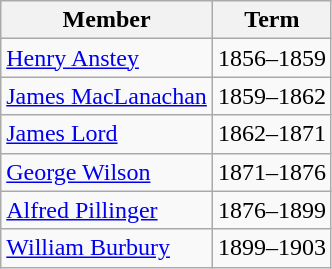<table class="wikitable">
<tr>
<th>Member</th>
<th>Term</th>
</tr>
<tr>
<td><a href='#'>Henry Anstey</a></td>
<td>1856–1859</td>
</tr>
<tr>
<td><a href='#'>James MacLanachan</a></td>
<td>1859–1862</td>
</tr>
<tr>
<td><a href='#'>James Lord</a></td>
<td>1862–1871</td>
</tr>
<tr>
<td><a href='#'>George Wilson</a></td>
<td>1871–1876</td>
</tr>
<tr>
<td><a href='#'>Alfred Pillinger</a></td>
<td>1876–1899</td>
</tr>
<tr>
<td><a href='#'>William Burbury</a></td>
<td>1899–1903</td>
</tr>
</table>
